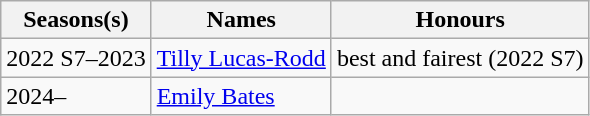<table class="wikitable">
<tr>
<th>Seasons(s)</th>
<th>Names</th>
<th>Honours</th>
</tr>
<tr>
<td>2022 S7–2023</td>
<td><a href='#'>Tilly Lucas-Rodd</a></td>
<td> best and fairest (2022 S7)</td>
</tr>
<tr>
<td>2024–</td>
<td><a href='#'>Emily Bates</a></td>
<td></td>
</tr>
</table>
